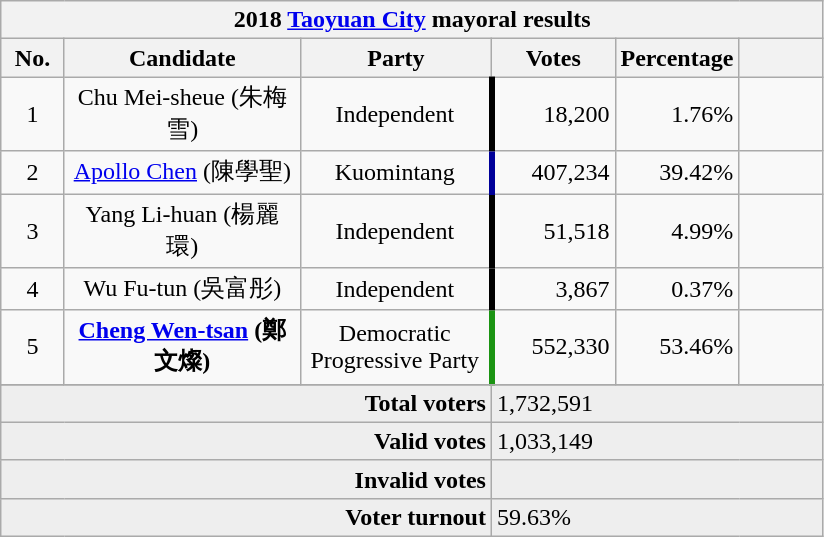<table class="wikitable collapsible" style="text-align:center">
<tr>
<th colspan="6">2018 <a href='#'>Taoyuan City</a> mayoral results</th>
</tr>
<tr>
<th width=35>No.</th>
<th width=150>Candidate</th>
<th width=120>Party</th>
<th width=75>Votes</th>
<th width=75>Percentage</th>
<th width=49></th>
</tr>
<tr>
<td>1</td>
<td>Chu Mei-sheue (朱梅雪)</td>
<td> Independent</td>
<td style="border-left:4px solid #000000;" align="right">18,200</td>
<td align="right">1.76%</td>
<td align="center"></td>
</tr>
<tr>
<td>2</td>
<td><a href='#'>Apollo Chen</a> (陳學聖)</td>
<td> Kuomintang</td>
<td style="border-left:4px solid #000099;" align="right">407,234</td>
<td align="right">39.42%</td>
<td align="center"></td>
</tr>
<tr>
<td>3</td>
<td>Yang Li-huan (楊麗環)</td>
<td> Independent</td>
<td style="border-left:4px solid #000000;" align="right">51,518</td>
<td align="right">4.99%</td>
<td align="center"></td>
</tr>
<tr>
<td>4</td>
<td>Wu Fu-tun (吳富彤)</td>
<td> Independent</td>
<td style="border-left:4px solid #000000;" align="right">3,867</td>
<td align="right">0.37%</td>
<td align="center"></td>
</tr>
<tr>
<td>5</td>
<td><strong><a href='#'>Cheng Wen-tsan</a> (鄭文燦)</strong></td>
<td> Democratic Progressive Party</td>
<td style="border-left:4px solid #1B9413;" align="right">552,330</td>
<td align="right">53.46%</td>
<td align="center"></td>
</tr>
<tr>
</tr>
<tr bgcolor=EEEEEE>
<td colspan="3" align="right"><strong>Total voters</strong></td>
<td colspan="3" align="left">1,732,591</td>
</tr>
<tr bgcolor=EEEEEE>
<td colspan="3" align="right"><strong>Valid votes</strong></td>
<td colspan="3" align="left">1,033,149</td>
</tr>
<tr bgcolor=EEEEEE>
<td colspan="3" align="right"><strong>Invalid votes</strong></td>
<td colspan="3" align="left"></td>
</tr>
<tr bgcolor=EEEEEE>
<td colspan="3" align="right"><strong>Voter turnout</strong></td>
<td colspan="3" align="left">59.63%</td>
</tr>
</table>
